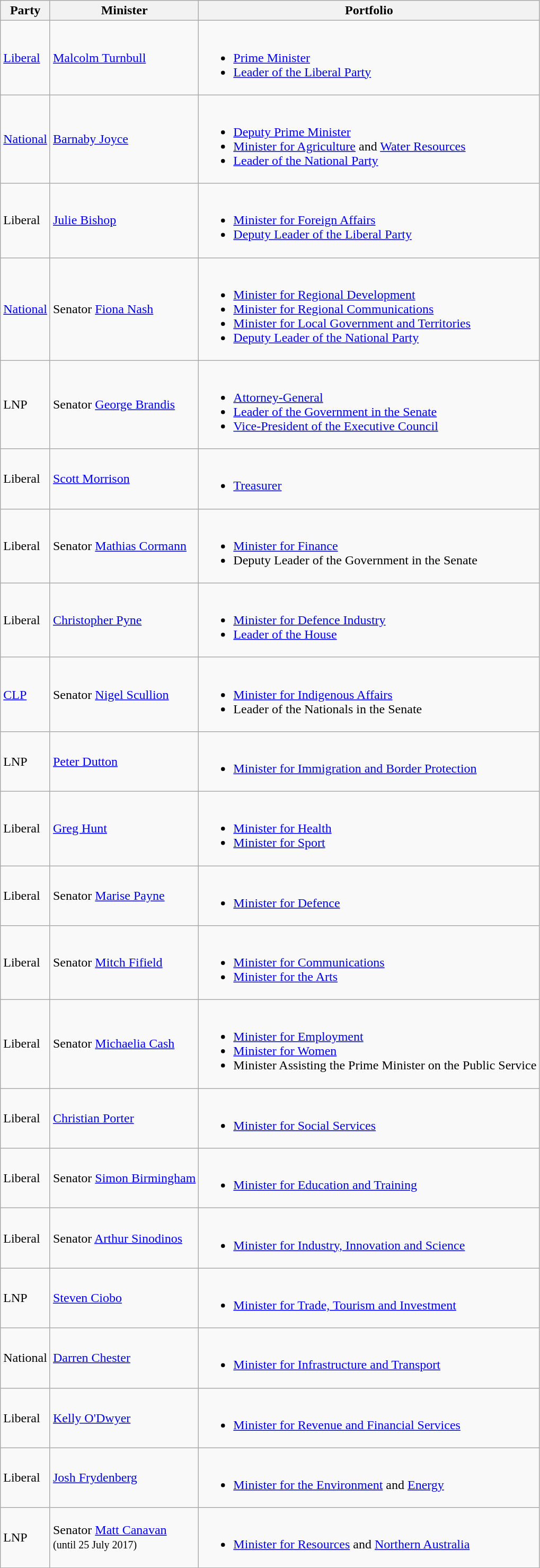<table class="wikitable sortable">
<tr>
<th>Party</th>
<th>Minister</th>
<th>Portfolio</th>
</tr>
<tr>
<td><a href='#'>Liberal</a></td>
<td><a href='#'>Malcolm Turnbull</a> </td>
<td><br><ul><li><a href='#'>Prime Minister</a></li><li><a href='#'>Leader of the Liberal Party</a></li></ul></td>
</tr>
<tr>
<td><a href='#'>National</a></td>
<td><a href='#'>Barnaby Joyce</a> </td>
<td><br><ul><li><a href='#'>Deputy Prime Minister</a></li><li><a href='#'>Minister for Agriculture</a> and <a href='#'>Water Resources</a></li><li><a href='#'>Leader of the National Party</a></li></ul></td>
</tr>
<tr>
<td>Liberal</td>
<td><a href='#'>Julie Bishop</a> </td>
<td><br><ul><li><a href='#'>Minister for Foreign Affairs</a></li><li><a href='#'>Deputy Leader of the Liberal Party</a></li></ul></td>
</tr>
<tr>
<td><a href='#'>National</a></td>
<td>Senator <a href='#'>Fiona Nash</a></td>
<td><br><ul><li><a href='#'>Minister for Regional Development</a></li><li><a href='#'>Minister for Regional Communications</a></li><li><a href='#'>Minister for Local Government and Territories</a></li><li><a href='#'>Deputy Leader of the National Party</a></li></ul></td>
</tr>
<tr>
<td>LNP</td>
<td>Senator <a href='#'>George Brandis</a> </td>
<td><br><ul><li><a href='#'>Attorney-General</a></li><li><a href='#'>Leader of the Government in the Senate</a></li><li><a href='#'>Vice-President of the Executive Council</a></li></ul></td>
</tr>
<tr>
<td>Liberal</td>
<td><a href='#'>Scott Morrison</a> </td>
<td><br><ul><li><a href='#'>Treasurer</a></li></ul></td>
</tr>
<tr>
<td>Liberal</td>
<td>Senator <a href='#'>Mathias Cormann</a></td>
<td><br><ul><li><a href='#'>Minister for Finance</a></li><li>Deputy Leader of the Government in the Senate</li></ul></td>
</tr>
<tr>
<td>Liberal</td>
<td><a href='#'>Christopher Pyne</a> </td>
<td><br><ul><li><a href='#'>Minister for Defence Industry</a></li><li><a href='#'>Leader of the House</a></li></ul></td>
</tr>
<tr>
<td><a href='#'>CLP</a></td>
<td>Senator <a href='#'>Nigel Scullion</a></td>
<td><br><ul><li><a href='#'>Minister for Indigenous Affairs</a></li><li>Leader of the Nationals in the Senate</li></ul></td>
</tr>
<tr>
<td>LNP</td>
<td><a href='#'>Peter Dutton</a> </td>
<td><br><ul><li><a href='#'>Minister for Immigration and Border Protection</a></li></ul></td>
</tr>
<tr>
<td>Liberal</td>
<td><a href='#'>Greg Hunt</a> </td>
<td><br><ul><li><a href='#'>Minister for Health</a></li><li><a href='#'>Minister for Sport</a></li></ul></td>
</tr>
<tr>
<td>Liberal</td>
<td>Senator <a href='#'>Marise Payne</a></td>
<td><br><ul><li><a href='#'>Minister for Defence</a></li></ul></td>
</tr>
<tr>
<td>Liberal</td>
<td>Senator <a href='#'>Mitch Fifield</a></td>
<td><br><ul><li><a href='#'>Minister for Communications</a></li><li><a href='#'>Minister for the Arts</a></li></ul></td>
</tr>
<tr>
<td>Liberal</td>
<td>Senator <a href='#'>Michaelia Cash</a></td>
<td><br><ul><li><a href='#'>Minister for Employment</a></li><li><a href='#'>Minister for Women</a></li><li>Minister Assisting the Prime Minister on the Public Service</li></ul></td>
</tr>
<tr>
<td>Liberal</td>
<td><a href='#'>Christian Porter</a> </td>
<td><br><ul><li><a href='#'>Minister for Social Services</a></li></ul></td>
</tr>
<tr>
<td>Liberal</td>
<td>Senator <a href='#'>Simon Birmingham</a></td>
<td><br><ul><li><a href='#'>Minister for Education and Training</a></li></ul></td>
</tr>
<tr>
<td>Liberal</td>
<td>Senator <a href='#'>Arthur Sinodinos</a> </td>
<td><br><ul><li><a href='#'>Minister for Industry, Innovation and Science</a></li></ul></td>
</tr>
<tr>
<td>LNP</td>
<td><a href='#'>Steven Ciobo</a> </td>
<td><br><ul><li><a href='#'>Minister for Trade, Tourism and Investment</a></li></ul></td>
</tr>
<tr>
<td>National</td>
<td><a href='#'>Darren Chester</a>  </td>
<td><br><ul><li><a href='#'>Minister for Infrastructure and Transport</a></li></ul></td>
</tr>
<tr>
<td>Liberal</td>
<td><a href='#'>Kelly O'Dwyer</a> </td>
<td><br><ul><li><a href='#'>Minister for Revenue and Financial Services</a></li></ul></td>
</tr>
<tr>
<td>Liberal</td>
<td><a href='#'>Josh Frydenberg</a> </td>
<td><br><ul><li><a href='#'>Minister for the Environment</a> and <a href='#'>Energy</a></li></ul></td>
</tr>
<tr>
<td>LNP</td>
<td>Senator <a href='#'>Matt Canavan</a><br><small>(until 25 July 2017)</small></td>
<td><br><ul><li><a href='#'>Minister for Resources</a> and <a href='#'>Northern Australia</a></li></ul></td>
</tr>
</table>
